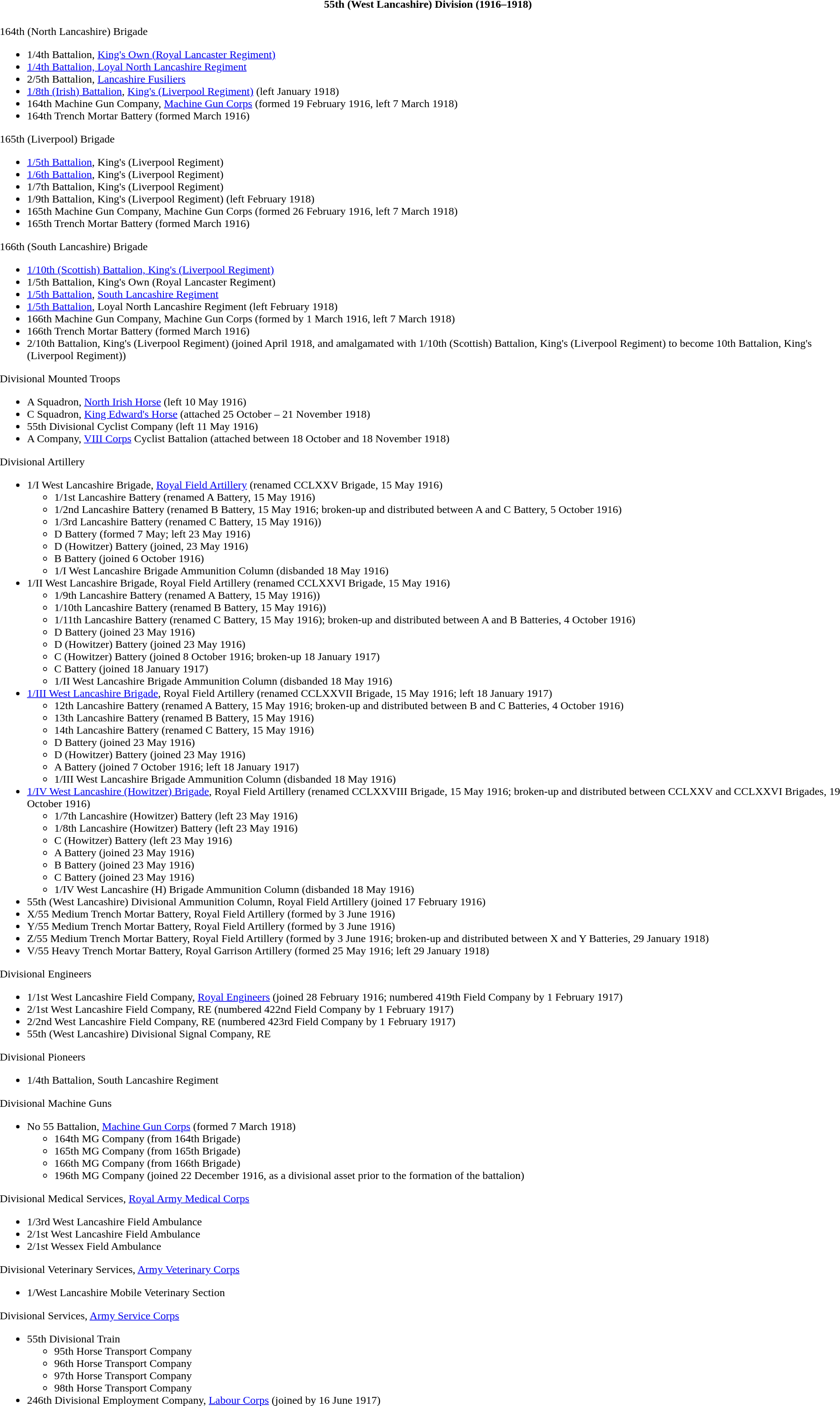<table class="toccolours collapsible collapsed" style="width:100%; background:transparent;">
<tr>
<th colspan=>55th (West Lancashire) Division (1916–1918)</th>
</tr>
<tr>
<td colspan="2"><br>164th (North Lancashire) Brigade<ul><li>1/4th Battalion, <a href='#'>King's Own (Royal Lancaster Regiment)</a></li><li><a href='#'>1/4th Battalion, Loyal North Lancashire Regiment</a></li><li>2/5th Battalion, <a href='#'>Lancashire Fusiliers</a></li><li><a href='#'>1/8th (Irish) Battalion</a>, <a href='#'>King's (Liverpool Regiment)</a> (left January 1918)</li><li>164th Machine Gun Company, <a href='#'>Machine Gun Corps</a> (formed 19 February 1916, left 7 March 1918)</li><li>164th Trench Mortar Battery (formed March 1916)</li></ul>165th (Liverpool) Brigade<ul><li><a href='#'>1/5th Battalion</a>, King's (Liverpool Regiment)</li><li><a href='#'>1/6th Battalion</a>, King's (Liverpool Regiment)</li><li>1/7th Battalion, King's (Liverpool Regiment)</li><li>1/9th Battalion, King's (Liverpool Regiment) (left February 1918)</li><li>165th Machine Gun Company, Machine Gun Corps (formed 26 February 1916, left 7 March 1918)</li><li>165th Trench Mortar Battery (formed March 1916)</li></ul>166th (South Lancashire) Brigade<ul><li><a href='#'>1/10th (Scottish) Battalion, King's (Liverpool Regiment)</a></li><li>1/5th Battalion, King's Own (Royal Lancaster Regiment)</li><li><a href='#'>1/5th Battalion</a>, <a href='#'>South Lancashire Regiment</a></li><li><a href='#'>1/5th Battalion</a>, Loyal North Lancashire Regiment (left February 1918)</li><li>166th Machine Gun Company, Machine Gun Corps (formed by 1 March 1916, left 7 March 1918)</li><li>166th Trench Mortar Battery (formed March 1916)</li><li>2/10th Battalion, King's (Liverpool Regiment) (joined April 1918, and amalgamated with 1/10th (Scottish) Battalion, King's (Liverpool Regiment) to become 10th Battalion, King's (Liverpool Regiment))</li></ul>Divisional Mounted Troops<ul><li>A Squadron, <a href='#'>North Irish Horse</a> (left 10 May 1916)</li><li>C Squadron, <a href='#'>King Edward's Horse</a> (attached 25 October – 21 November 1918)</li><li>55th Divisional Cyclist Company (left 11 May 1916)</li><li>A Company, <a href='#'>VIII Corps</a> Cyclist Battalion (attached between 18 October and 18 November 1918)</li></ul>Divisional Artillery<ul><li>1/I West Lancashire Brigade, <a href='#'>Royal Field Artillery</a> (renamed CCLXXV Brigade, 15 May 1916)<ul><li>1/1st Lancashire Battery (renamed A Battery, 15 May 1916)</li><li>1/2nd Lancashire Battery (renamed B Battery, 15 May 1916; broken-up and distributed between A and C Battery, 5 October 1916)</li><li>1/3rd Lancashire Battery (renamed C Battery, 15 May 1916))</li><li>D Battery (formed 7 May; left 23 May 1916)</li><li>D (Howitzer) Battery (joined, 23 May 1916)</li><li>B Battery (joined 6 October 1916)</li><li>1/I West Lancashire Brigade Ammunition Column (disbanded 18 May 1916)</li></ul></li><li>1/II West Lancashire Brigade, Royal Field Artillery (renamed CCLXXVI Brigade, 15 May 1916)<ul><li>1/9th Lancashire Battery (renamed A Battery, 15 May 1916))</li><li>1/10th Lancashire Battery (renamed B Battery, 15 May 1916))</li><li>1/11th Lancashire Battery (renamed C Battery, 15 May 1916); broken-up and distributed between A and B Batteries, 4 October 1916)</li><li>D Battery (joined 23 May 1916)</li><li>D (Howitzer) Battery (joined  23 May 1916)</li><li>C (Howitzer) Battery (joined 8 October 1916; broken-up 18 January 1917)</li><li>C Battery (joined 18 January 1917)</li><li>1/II West Lancashire Brigade Ammunition Column (disbanded 18 May 1916)</li></ul></li><li><a href='#'>1/III West Lancashire Brigade</a>, Royal Field Artillery (renamed CCLXXVII Brigade, 15 May 1916; left 18 January 1917)<ul><li>12th Lancashire Battery (renamed A Battery, 15 May 1916; broken-up and distributed between B and C Batteries, 4 October 1916)</li><li>13th Lancashire Battery (renamed B Battery, 15 May 1916)</li><li>14th Lancashire Battery (renamed C Battery, 15 May 1916)</li><li>D Battery (joined 23 May 1916)</li><li>D (Howitzer) Battery (joined 23 May 1916)</li><li>A Battery (joined 7 October 1916; left 18 January 1917)</li><li>1/III West Lancashire Brigade Ammunition Column (disbanded 18 May 1916)</li></ul></li><li><a href='#'>1/IV West Lancashire (Howitzer) Brigade</a>, Royal Field Artillery (renamed CCLXXVIII Brigade, 15 May 1916; broken-up and distributed between CCLXXV and CCLXXVI Brigades, 19 October 1916)<ul><li>1/7th Lancashire (Howitzer) Battery (left 23 May 1916)</li><li>1/8th Lancashire (Howitzer) Battery (left 23 May 1916)</li><li>C (Howitzer) Battery (left 23 May 1916)</li><li>A Battery (joined 23 May 1916)</li><li>B Battery (joined 23 May 1916)</li><li>C Battery (joined 23 May 1916)</li><li>1/IV West Lancashire (H) Brigade Ammunition Column (disbanded 18 May 1916)</li></ul></li><li>55th (West Lancashire) Divisional Ammunition Column, Royal Field Artillery (joined 17 February 1916)</li><li>X/55 Medium Trench Mortar Battery, Royal Field Artillery (formed by 3 June 1916)</li><li>Y/55 Medium Trench Mortar Battery, Royal Field Artillery (formed by 3 June 1916)</li><li>Z/55 Medium Trench Mortar Battery, Royal Field Artillery (formed by 3 June 1916; broken-up and distributed between X and Y Batteries, 29 January 1918)</li><li>V/55 Heavy Trench Mortar Battery, Royal Garrison Artillery (formed 25 May 1916; left 29 January 1918)</li></ul>Divisional Engineers<ul><li>1/1st West Lancashire Field Company, <a href='#'>Royal Engineers</a> (joined 28 February 1916; numbered 419th Field Company by 1 February 1917)</li><li>2/1st West Lancashire Field Company, RE (numbered 422nd Field Company by 1 February 1917)</li><li>2/2nd West Lancashire Field Company, RE (numbered 423rd Field Company by 1 February 1917)</li><li>55th (West Lancashire) Divisional Signal Company, RE</li></ul>Divisional Pioneers<ul><li>1/4th Battalion, South Lancashire Regiment</li></ul>Divisional Machine Guns<ul><li>No 55 Battalion, <a href='#'>Machine Gun Corps</a> (formed 7 March 1918)<ul><li>164th MG Company (from 164th Brigade)</li><li>165th MG Company (from 165th Brigade)</li><li>166th MG Company (from 166th Brigade)</li><li>196th MG Company (joined 22 December 1916, as a divisional asset prior to the formation of the battalion)</li></ul></li></ul>Divisional Medical Services, <a href='#'>Royal Army Medical Corps</a><ul><li>1/3rd West Lancashire Field Ambulance</li><li>2/1st West Lancashire Field Ambulance</li><li>2/1st Wessex Field Ambulance</li></ul>Divisional Veterinary Services, <a href='#'>Army Veterinary Corps</a><ul><li>1/West Lancashire Mobile Veterinary Section</li></ul>Divisional Services, <a href='#'>Army Service Corps</a><ul><li>55th Divisional Train<ul><li>95th Horse Transport Company</li><li>96th Horse Transport Company</li><li>97th Horse Transport Company</li><li>98th Horse Transport Company</li></ul></li><li>246th Divisional Employment Company, <a href='#'>Labour Corps</a> (joined by 16 June 1917)</li></ul></td>
</tr>
</table>
